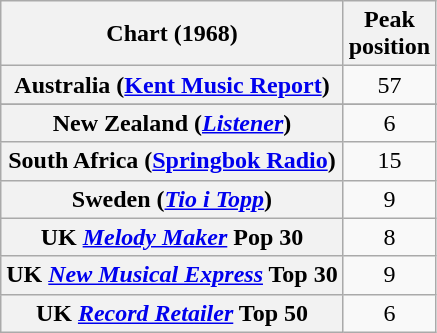<table class="wikitable sortable plainrowheaders" style="text-align:center">
<tr>
<th>Chart (1968)</th>
<th>Peak<br>position</th>
</tr>
<tr>
<th scope="row">Australia (<a href='#'>Kent Music Report</a>)</th>
<td>57</td>
</tr>
<tr>
</tr>
<tr>
</tr>
<tr>
<th scope="row">New Zealand (<em><a href='#'>Listener</a></em>)</th>
<td>6</td>
</tr>
<tr>
<th scope="row">South Africa (<a href='#'>Springbok Radio</a>)</th>
<td>15</td>
</tr>
<tr>
<th scope="row">Sweden (<em><a href='#'>Tio i Topp</a></em>)</th>
<td>9</td>
</tr>
<tr>
<th scope="row">UK <em><a href='#'>Melody Maker</a></em> Pop 30</th>
<td>8</td>
</tr>
<tr>
<th scope="row">UK <em><a href='#'>New Musical Express</a></em> Top 30</th>
<td>9</td>
</tr>
<tr>
<th scope="row">UK <em><a href='#'>Record Retailer</a></em> Top 50</th>
<td>6</td>
</tr>
</table>
